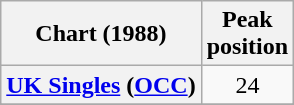<table class="wikitable sortable plainrowheaders" style="text-align:center">
<tr>
<th>Chart (1988)</th>
<th>Peak<br>position</th>
</tr>
<tr>
<th scope="row"><a href='#'>UK Singles</a> (<a href='#'>OCC</a>)</th>
<td>24</td>
</tr>
<tr>
</tr>
<tr>
</tr>
<tr>
</tr>
</table>
